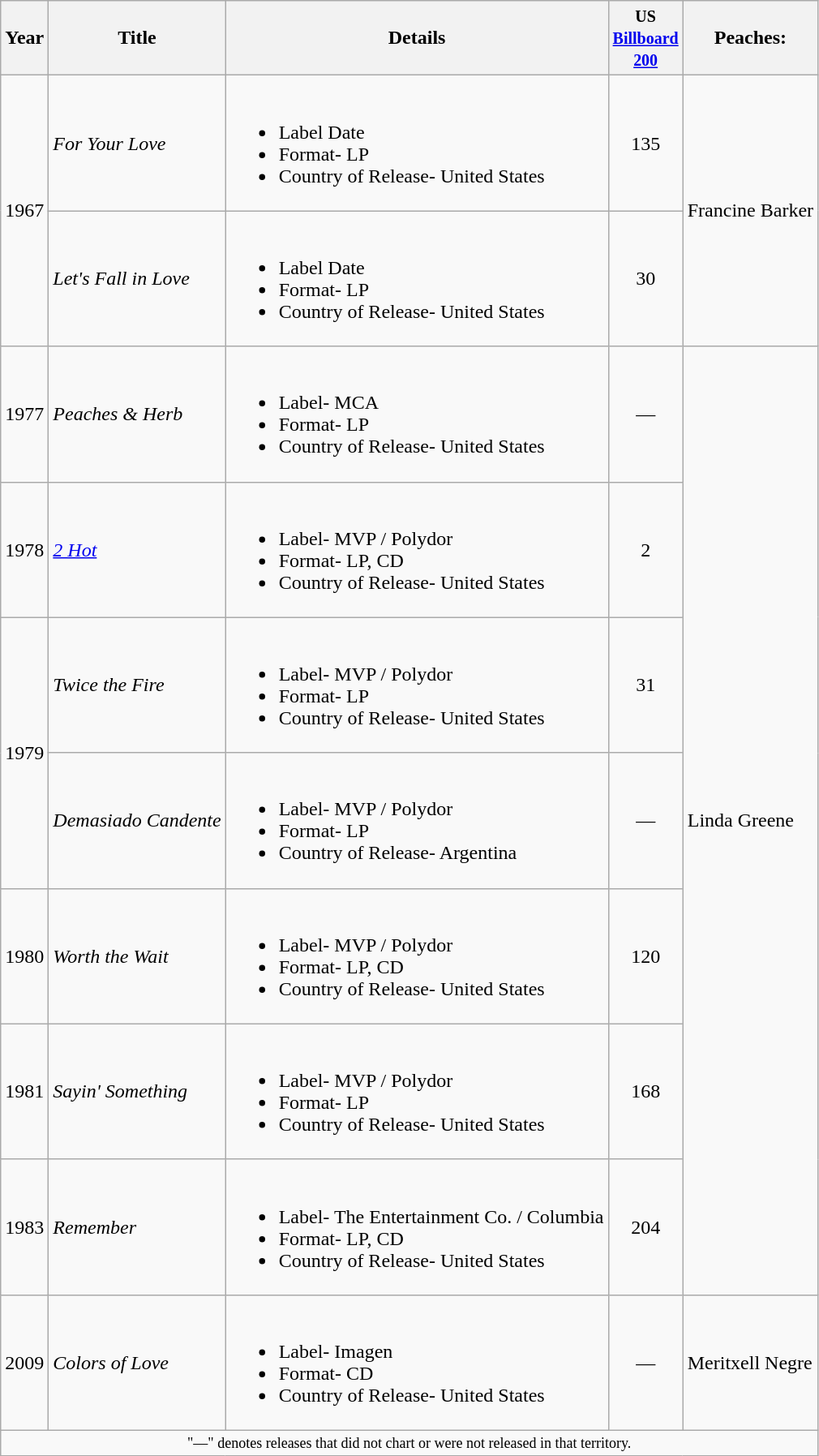<table class="wikitable">
<tr>
<th>Year</th>
<th>Title</th>
<th>Details</th>
<th style="width:45px;"><small>US <a href='#'>Billboard 200</a></small><br></th>
<th>Peaches:</th>
</tr>
<tr>
<td rowspan="2">1967</td>
<td><em>For Your Love</em></td>
<td><br><ul><li>Label Date</li><li>Format- LP</li><li>Country of Release- United States</li></ul></td>
<td style="text-align:center;">135</td>
<td rowspan="2">Francine Barker</td>
</tr>
<tr>
<td><em>Let's Fall in Love</em></td>
<td><br><ul><li>Label Date</li><li>Format- LP</li><li>Country of Release- United States</li></ul></td>
<td style="text-align:center;">30</td>
</tr>
<tr>
<td>1977</td>
<td><em>Peaches & Herb</em></td>
<td><br><ul><li>Label- MCA</li><li>Format- LP</li><li>Country of Release- United States</li></ul></td>
<td style="text-align:center;">—</td>
<td rowspan="7">Linda Greene</td>
</tr>
<tr>
<td>1978</td>
<td><em><a href='#'>2 Hot</a></em></td>
<td><br><ul><li>Label- MVP / Polydor</li><li>Format- LP, CD</li><li>Country of Release- United States</li></ul></td>
<td style="text-align:center;">2</td>
</tr>
<tr>
<td rowspan="2">1979</td>
<td><em>Twice the Fire</em></td>
<td><br><ul><li>Label- MVP / Polydor</li><li>Format- LP</li><li>Country of Release- United States</li></ul></td>
<td style="text-align:center;">31</td>
</tr>
<tr>
<td><em>Demasiado Candente</em></td>
<td><br><ul><li>Label- MVP / Polydor</li><li>Format- LP</li><li>Country of Release- Argentina</li></ul></td>
<td style="text-align:center;">—</td>
</tr>
<tr>
<td>1980</td>
<td><em>Worth the Wait</em></td>
<td><br><ul><li>Label- MVP / Polydor</li><li>Format- LP, CD</li><li>Country of Release- United States</li></ul></td>
<td style="text-align:center;">120</td>
</tr>
<tr>
<td>1981</td>
<td><em>Sayin' Something</em></td>
<td><br><ul><li>Label- MVP / Polydor</li><li>Format- LP</li><li>Country of Release- United States</li></ul></td>
<td style="text-align:center;">168</td>
</tr>
<tr>
<td>1983</td>
<td><em>Remember</em></td>
<td><br><ul><li>Label- The Entertainment Co. / Columbia</li><li>Format- LP, CD</li><li>Country of Release- United States</li></ul></td>
<td style="text-align:center;">204</td>
</tr>
<tr>
<td>2009</td>
<td><em>Colors of Love</em></td>
<td><br><ul><li>Label- Imagen</li><li>Format- CD</li><li>Country of Release- United States</li></ul></td>
<td style="text-align:center;">—</td>
<td>Meritxell Negre</td>
</tr>
<tr>
<td colspan="11" style="text-align:center; font-size:9pt;">"—" denotes releases that did not chart or were not released in that territory.</td>
</tr>
</table>
